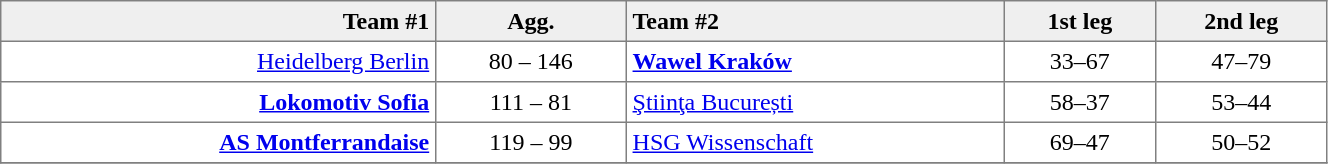<table border=1 cellspacing=0 cellpadding=4 style="border-collapse: collapse;" width=70%>
<tr bgcolor="efefef">
<th align=right>Team #1</th>
<th>Agg.</th>
<th align=left>Team #2</th>
<th>1st leg</th>
<th>2nd leg</th>
</tr>
<tr>
<td align=right><a href='#'>Heidelberg Berlin</a> </td>
<td align=center>80 – 146</td>
<td> <strong><a href='#'>Wawel Kraków</a></strong></td>
<td align=center>33–67</td>
<td align=center>47–79</td>
</tr>
<tr>
<td align=right><strong><a href='#'>Lokomotiv Sofia</a></strong> </td>
<td align=center>111 – 81</td>
<td> <a href='#'>Ştiinţa București</a></td>
<td align=center>58–37</td>
<td align=center>53–44</td>
</tr>
<tr>
<td align=right><strong><a href='#'>AS Montferrandaise</a></strong> </td>
<td align=center>119 – 99</td>
<td> <a href='#'>HSG Wissenschaft</a></td>
<td align=center>69–47</td>
<td align=center>50–52</td>
</tr>
<tr>
</tr>
</table>
